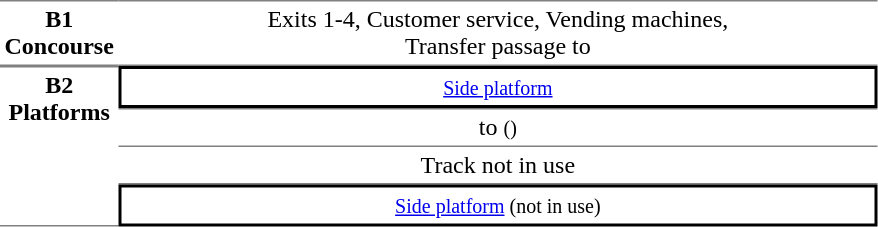<table table border=0 cellspacing=0 cellpadding=3>
<tr>
<td style="border-bottom:solid 1px gray; border-top:solid 1px gray;text-align:center" valign=top><strong>B1<br>Concourse</strong></td>
<td style="border-bottom:solid 1px gray; border-top:solid 1px gray;text-align:center;" valign=top width=500>Exits 1-4, Customer service, Vending machines,<br>Transfer passage to </td>
</tr>
<tr>
<td style="border-bottom:solid 1px gray; border-top:solid 1px gray;text-align:center" rowspan="4" valign=top><strong>B2<br>Platforms</strong></td>
<td style="border-right:solid 2px black;border-left:solid 2px black;border-top:solid 2px black;border-bottom:solid 2px black;text-align:center;" colspan=2><small><a href='#'>Side platform</a></small></td>
</tr>
<tr>
<td style="border-bottom:solid 1px gray; border-top:solid 1px gray;text-align:center;">  to  <small>()</small></td>
</tr>
<tr>
<td style="border-bottom:solid 1px gray;text-align:center;">Track not in use</td>
</tr>
<tr>
<td style="border-right:solid 2px black;border-left:solid 2px black;border-top:solid 2px black;border-bottom:solid 2px black;text-align:center;" colspan=2><small><a href='#'>Side platform</a> (not in use)</small></td>
</tr>
</table>
